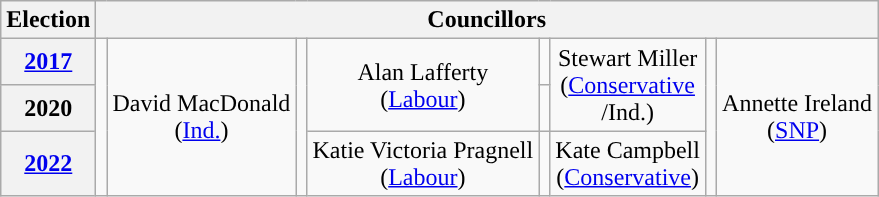<table class="wikitable" style="text-align:center">
<tr>
<th>Election</th>
<th colspan=8>Councillors</th>
</tr>
<tr>
<th><a href='#'>2017</a></th>
<td rowspan=3; style="background-color: "></td>
<td rowspan=3>David MacDonald<br>(<a href='#'>Ind.</a>)</td>
<td rowspan=3; style="background-color: "></td>
<td rowspan=2>Alan Lafferty<br>(<a href='#'>Labour</a>)</td>
<td rowspan=1; style="background-color: "></td>
<td rowspan=2>Stewart Miller<br>(<a href='#'>Conservative</a><br>/Ind.)</td>
<td rowspan=3; style="background-color: "></td>
<td rowspan=3>Annette Ireland<br> (<a href='#'>SNP</a>)</td>
</tr>
<tr>
<th>2020</th>
<td rowspan=1; style="background-color: "></td>
</tr>
<tr>
<th><a href='#'>2022</a></th>
<td rowspan=1>Katie Victoria Pragnell<br>(<a href='#'>Labour</a>)</td>
<td rowspan=1; style="background-color: "></td>
<td rowspan=1>Kate Campbell<br>(<a href='#'>Conservative</a>)</td>
</tr>
</table>
